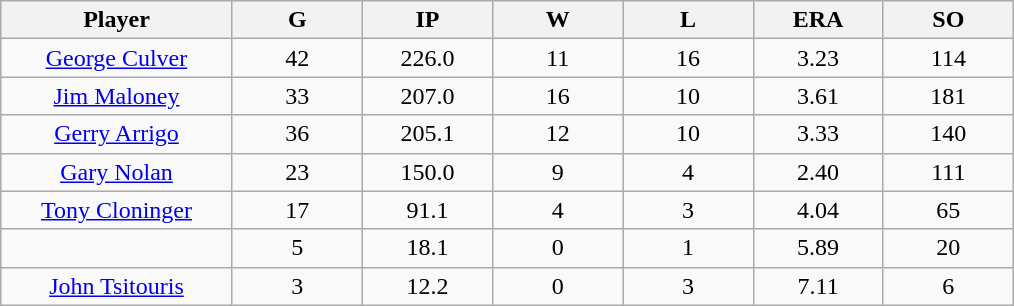<table class="wikitable sortable">
<tr>
<th bgcolor="#DDDDFF" width="16%">Player</th>
<th bgcolor="#DDDDFF" width="9%">G</th>
<th bgcolor="#DDDDFF" width="9%">IP</th>
<th bgcolor="#DDDDFF" width="9%">W</th>
<th bgcolor="#DDDDFF" width="9%">L</th>
<th bgcolor="#DDDDFF" width="9%">ERA</th>
<th bgcolor="#DDDDFF" width="9%">SO</th>
</tr>
<tr align="center">
<td><a href='#'>George Culver</a></td>
<td>42</td>
<td>226.0</td>
<td>11</td>
<td>16</td>
<td>3.23</td>
<td>114</td>
</tr>
<tr align=center>
<td><a href='#'>Jim Maloney</a></td>
<td>33</td>
<td>207.0</td>
<td>16</td>
<td>10</td>
<td>3.61</td>
<td>181</td>
</tr>
<tr align=center>
<td><a href='#'>Gerry Arrigo</a></td>
<td>36</td>
<td>205.1</td>
<td>12</td>
<td>10</td>
<td>3.33</td>
<td>140</td>
</tr>
<tr align=center>
<td><a href='#'>Gary Nolan</a></td>
<td>23</td>
<td>150.0</td>
<td>9</td>
<td>4</td>
<td>2.40</td>
<td>111</td>
</tr>
<tr align=center>
<td><a href='#'>Tony Cloninger</a></td>
<td>17</td>
<td>91.1</td>
<td>4</td>
<td>3</td>
<td>4.04</td>
<td>65</td>
</tr>
<tr align=center>
<td></td>
<td>5</td>
<td>18.1</td>
<td>0</td>
<td>1</td>
<td>5.89</td>
<td>20</td>
</tr>
<tr align="center">
<td><a href='#'>John Tsitouris</a></td>
<td>3</td>
<td>12.2</td>
<td>0</td>
<td>3</td>
<td>7.11</td>
<td>6</td>
</tr>
</table>
